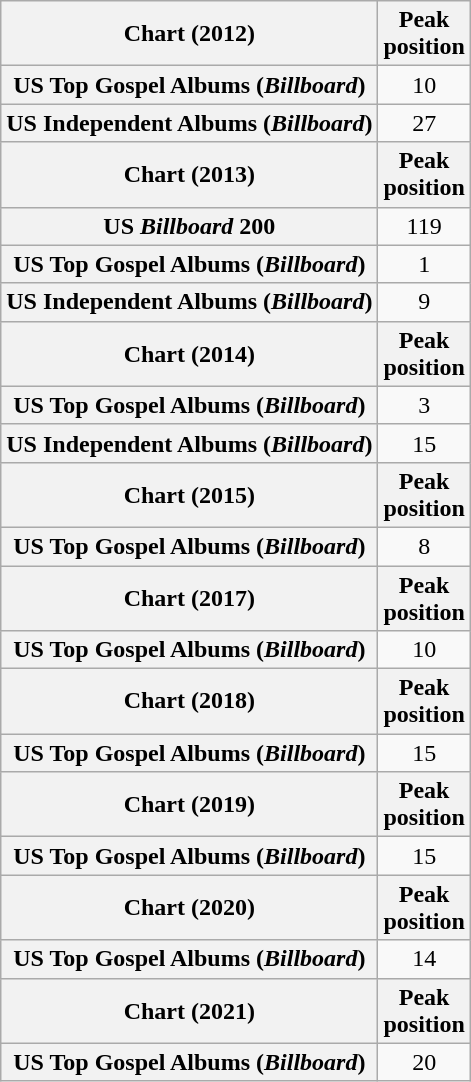<table class="wikitable sortable plainrowheaders">
<tr>
<th scope="col">Chart (2012)</th>
<th scope="col">Peak<br>position</th>
</tr>
<tr>
<th scope="row">US Top Gospel Albums (<em>Billboard</em>)</th>
<td align="center">10</td>
</tr>
<tr>
<th scope="row">US Independent Albums (<em>Billboard</em>)</th>
<td align="center">27</td>
</tr>
<tr>
<th scope="col">Chart (2013)</th>
<th scope="col">Peak<br>position</th>
</tr>
<tr>
<th scope="row">US <em>Billboard</em> 200</th>
<td align="center">119</td>
</tr>
<tr>
<th scope="row">US Top Gospel Albums (<em>Billboard</em>)</th>
<td align="center">1</td>
</tr>
<tr>
<th scope="row">US Independent Albums (<em>Billboard</em>)</th>
<td align="center">9</td>
</tr>
<tr>
<th scope="col">Chart (2014)</th>
<th scope="col">Peak<br>position</th>
</tr>
<tr>
<th scope="row">US Top Gospel Albums (<em>Billboard</em>)</th>
<td align="center">3</td>
</tr>
<tr>
<th scope="row">US Independent Albums (<em>Billboard</em>)</th>
<td align="center">15</td>
</tr>
<tr>
<th scope="col">Chart (2015)</th>
<th scope="col">Peak<br>position</th>
</tr>
<tr>
<th scope="row">US Top Gospel Albums (<em>Billboard</em>)</th>
<td align="center">8</td>
</tr>
<tr>
<th scope="col">Chart (2017)</th>
<th scope="col">Peak<br>position</th>
</tr>
<tr>
<th scope="row">US Top Gospel Albums (<em>Billboard</em>)</th>
<td align="center">10</td>
</tr>
<tr>
<th scope="col">Chart (2018)</th>
<th scope="col">Peak<br>position</th>
</tr>
<tr>
<th scope="row">US Top Gospel Albums (<em>Billboard</em>)</th>
<td align="center">15</td>
</tr>
<tr>
<th scope="col">Chart (2019)</th>
<th scope="col">Peak<br>position</th>
</tr>
<tr>
<th scope="row">US Top Gospel Albums (<em>Billboard</em>)</th>
<td align="center">15</td>
</tr>
<tr>
<th scope="col">Chart (2020)</th>
<th scope="col">Peak<br>position</th>
</tr>
<tr>
<th scope="row">US Top Gospel Albums (<em>Billboard</em>)</th>
<td align="center">14</td>
</tr>
<tr>
<th scope="col">Chart (2021)</th>
<th scope="col">Peak<br>position</th>
</tr>
<tr>
<th scope="row">US Top Gospel Albums (<em>Billboard</em>)</th>
<td align="center">20</td>
</tr>
</table>
